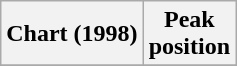<table class="wikitable plainrowheaders" style="text-align:center">
<tr>
<th scope="col">Chart (1998)</th>
<th scope="col">Peak<br>position</th>
</tr>
<tr>
</tr>
</table>
